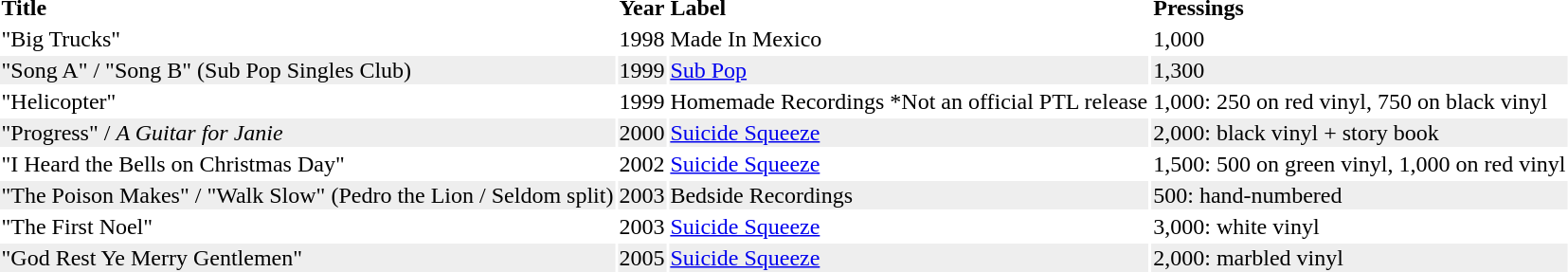<table>
<tr>
<td><strong>Title</strong></td>
<td><strong>Year</strong></td>
<td><strong>Label</strong></td>
<td><strong>Pressings</strong></td>
</tr>
<tr>
<td>"Big Trucks"</td>
<td>1998</td>
<td>Made In Mexico</td>
<td>1,000</td>
</tr>
<tr style="background:#eee;">
<td>"Song A" / "Song B" (Sub Pop Singles Club)</td>
<td>1999</td>
<td><a href='#'>Sub Pop</a></td>
<td>1,300</td>
</tr>
<tr>
<td>"Helicopter"</td>
<td>1999</td>
<td>Homemade Recordings *Not an official PTL release</td>
<td>1,000: 250 on red vinyl, 750 on black vinyl</td>
</tr>
<tr style="background:#eee;">
<td>"Progress" / <em>A Guitar for Janie</em></td>
<td>2000</td>
<td><a href='#'>Suicide Squeeze</a></td>
<td>2,000: black vinyl + story book</td>
</tr>
<tr>
<td>"I Heard the Bells on Christmas Day"</td>
<td>2002</td>
<td><a href='#'>Suicide Squeeze</a></td>
<td>1,500: 500 on green vinyl, 1,000 on red vinyl</td>
</tr>
<tr style="background:#eee;">
<td>"The Poison Makes" / "Walk Slow" (Pedro the Lion / Seldom split)</td>
<td>2003</td>
<td>Bedside Recordings</td>
<td>500: hand-numbered</td>
</tr>
<tr>
<td>"The First Noel"</td>
<td>2003</td>
<td><a href='#'>Suicide Squeeze</a></td>
<td>3,000: white vinyl</td>
</tr>
<tr style="background:#eee;">
<td>"God Rest Ye Merry Gentlemen"</td>
<td>2005</td>
<td><a href='#'>Suicide Squeeze</a></td>
<td>2,000: marbled vinyl</td>
</tr>
</table>
